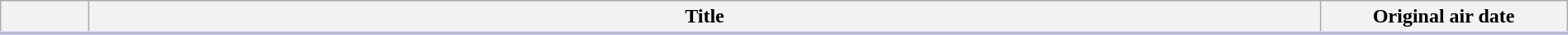<table class="wikitable" style="width:100%; margin:auto; background:#FFF;">
<tr style="border-bottom: 3px solid #CCF;">
<th style="width:4em;"></th>
<th>Title</th>
<th style="width:12em;">Original air date</th>
</tr>
<tr>
</tr>
</table>
